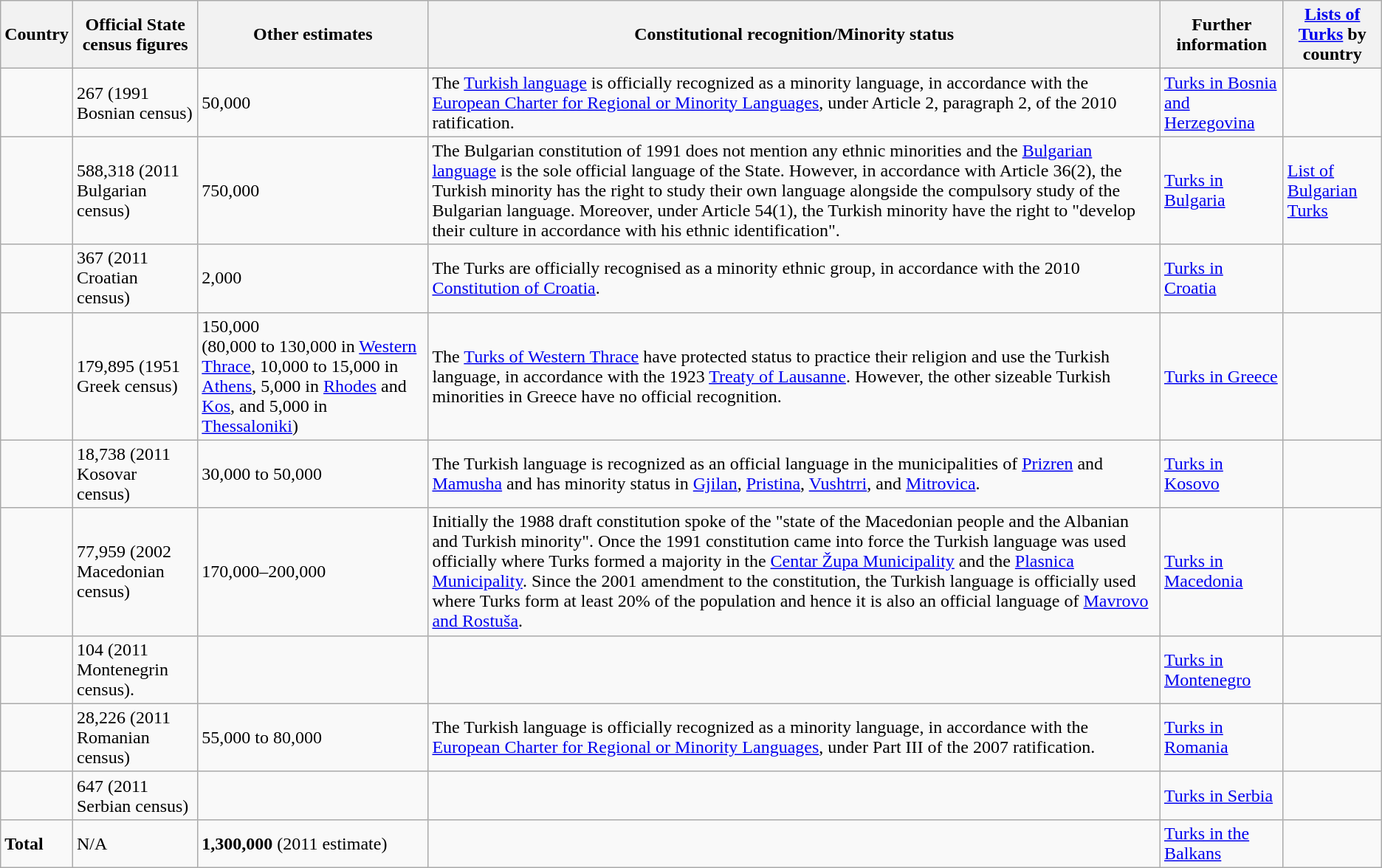<table class="wikitable sortable">
<tr>
<th>Country</th>
<th>Official State census figures</th>
<th>Other estimates</th>
<th>Constitutional recognition/Minority status</th>
<th>Further information</th>
<th><a href='#'>Lists of Turks</a> by country</th>
</tr>
<tr>
<td></td>
<td>267 (1991 Bosnian census)</td>
<td>50,000</td>
<td>The <a href='#'>Turkish language</a> is officially recognized as a minority language, in accordance with the <a href='#'>European Charter for Regional or Minority Languages</a>, under Article 2, paragraph 2, of the 2010 ratification.</td>
<td><a href='#'>Turks in Bosnia and Herzegovina</a></td>
<td></td>
</tr>
<tr>
<td></td>
<td>588,318 (2011 Bulgarian census)</td>
<td>750,000</td>
<td>The Bulgarian constitution of 1991 does not mention any ethnic minorities and the <a href='#'>Bulgarian language</a> is the sole official language of the State. However, in accordance with Article 36(2), the Turkish minority has the right to study their own language alongside the compulsory study of the Bulgarian language. Moreover, under Article 54(1), the Turkish minority have the right to "develop their culture in accordance with his ethnic identification".</td>
<td><a href='#'>Turks in Bulgaria</a></td>
<td><a href='#'>List of Bulgarian Turks</a></td>
</tr>
<tr>
<td></td>
<td>367 (2011 Croatian census)</td>
<td>2,000</td>
<td>The Turks are officially recognised as a minority ethnic group, in accordance with the 2010 <a href='#'>Constitution of Croatia</a>.</td>
<td><a href='#'>Turks in Croatia</a></td>
<td></td>
</tr>
<tr>
<td></td>
<td>179,895 (1951 Greek census)</td>
<td>150,000 <br> (80,000 to 130,000 in <a href='#'>Western Thrace</a>, 10,000 to 15,000 in <a href='#'>Athens</a>, 5,000 in <a href='#'>Rhodes</a> and <a href='#'>Kos</a>, and 5,000 in <a href='#'>Thessaloniki</a>)</td>
<td>The <a href='#'>Turks of Western Thrace</a> have protected status to practice their religion and use the Turkish language, in accordance with the 1923 <a href='#'>Treaty of Lausanne</a>. However, the other sizeable Turkish minorities in Greece have no official recognition.</td>
<td><a href='#'>Turks in Greece</a></td>
<td></td>
</tr>
<tr>
<td></td>
<td>18,738 (2011 Kosovar census)</td>
<td>30,000 to 50,000</td>
<td>The Turkish language is recognized as an official language in the municipalities of <a href='#'>Prizren</a> and <a href='#'>Mamusha</a> and has minority status in <a href='#'>Gjilan</a>, <a href='#'>Pristina</a>, <a href='#'>Vushtrri</a>, and <a href='#'>Mitrovica</a>.</td>
<td><a href='#'>Turks in Kosovo</a></td>
<td></td>
</tr>
<tr>
<td></td>
<td>77,959 (2002 Macedonian census)</td>
<td>170,000–200,000</td>
<td>Initially the 1988 draft constitution spoke of the "state of the Macedonian people and the Albanian and Turkish minority". Once the 1991 constitution came into force the Turkish language was used officially where Turks formed a majority in the <a href='#'>Centar Župa Municipality</a> and the <a href='#'>Plasnica Municipality</a>. Since the 2001 amendment to the constitution, the Turkish language is officially used where Turks form at least 20% of the population and hence it is also an official language of <a href='#'>Mavrovo and Rostuša</a>.</td>
<td><a href='#'>Turks in Macedonia</a></td>
<td></td>
</tr>
<tr>
<td></td>
<td>104 (2011 Montenegrin census).</td>
<td></td>
<td></td>
<td><a href='#'>Turks in Montenegro</a></td>
<td></td>
</tr>
<tr>
<td></td>
<td>28,226 (2011 Romanian census)</td>
<td>55,000 to 80,000</td>
<td>The Turkish language is officially recognized as a minority language, in accordance with the <a href='#'>European Charter for Regional or Minority Languages</a>, under Part III of the 2007 ratification.</td>
<td><a href='#'>Turks in Romania</a></td>
<td></td>
</tr>
<tr>
<td></td>
<td>647 (2011 Serbian census)</td>
<td></td>
<td></td>
<td><a href='#'>Turks in Serbia</a></td>
<td></td>
</tr>
<tr>
<td><strong>Total</strong></td>
<td>N/A</td>
<td><strong>1,300,000</strong> (2011 estimate)</td>
<td></td>
<td><a href='#'>Turks in the Balkans</a></td>
<td></td>
</tr>
</table>
